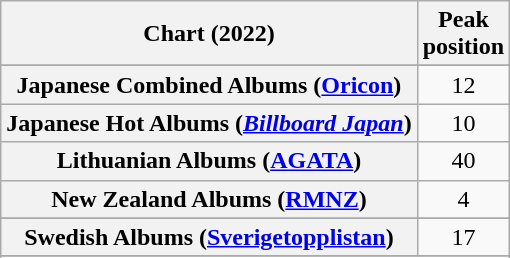<table class="wikitable sortable plainrowheaders" style="text-align:center">
<tr>
<th scope="col">Chart (2022)</th>
<th scope="col">Peak<br>position</th>
</tr>
<tr>
</tr>
<tr>
</tr>
<tr>
</tr>
<tr>
</tr>
<tr>
</tr>
<tr>
</tr>
<tr>
</tr>
<tr>
</tr>
<tr>
</tr>
<tr>
</tr>
<tr>
</tr>
<tr>
<th scope="row">Japanese Combined Albums (<a href='#'>Oricon</a>)</th>
<td>12</td>
</tr>
<tr>
<th scope="row">Japanese Hot Albums (<em><a href='#'>Billboard Japan</a></em>)</th>
<td>10</td>
</tr>
<tr>
<th scope="row">Lithuanian Albums (<a href='#'>AGATA</a>)</th>
<td>40</td>
</tr>
<tr>
<th scope="row">New Zealand Albums (<a href='#'>RMNZ</a>)</th>
<td>4</td>
</tr>
<tr>
</tr>
<tr>
</tr>
<tr>
</tr>
<tr>
<th scope="row">Swedish Albums (<a href='#'>Sverigetopplistan</a>)</th>
<td>17</td>
</tr>
<tr>
</tr>
<tr>
</tr>
<tr>
</tr>
<tr>
</tr>
<tr>
</tr>
<tr>
</tr>
<tr>
</tr>
</table>
